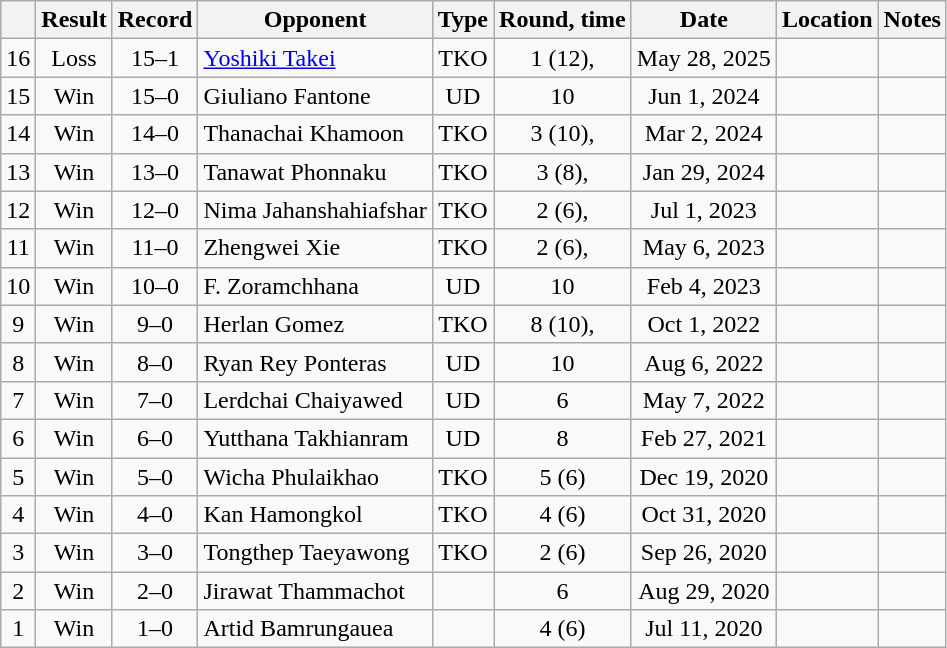<table class=wikitable style=text-align:center>
<tr>
<th></th>
<th>Result</th>
<th>Record</th>
<th>Opponent</th>
<th>Type</th>
<th>Round, time</th>
<th>Date</th>
<th>Location</th>
<th>Notes</th>
</tr>
<tr>
<td>16</td>
<td>Loss</td>
<td>15–1</td>
<td align=left><a href='#'>Yoshiki Takei</a></td>
<td>TKO</td>
<td>1 (12), </td>
<td>May 28, 2025</td>
<td align=left></td>
<td align=left></td>
</tr>
<tr>
<td>15</td>
<td>Win</td>
<td>15–0</td>
<td align=left>Giuliano Fantone</td>
<td>UD</td>
<td>10</td>
<td>Jun 1, 2024</td>
<td align=left></td>
<td align=left></td>
</tr>
<tr>
<td>14</td>
<td>Win</td>
<td>14–0</td>
<td align=left>Thanachai Khamoon</td>
<td>TKO</td>
<td>3 (10), </td>
<td>Mar 2, 2024</td>
<td align=left></td>
<td></td>
</tr>
<tr>
<td>13</td>
<td>Win</td>
<td>13–0</td>
<td align=left>Tanawat Phonnaku</td>
<td>TKO</td>
<td>3 (8), </td>
<td>Jan 29, 2024</td>
<td align=left></td>
<td></td>
</tr>
<tr>
<td>12</td>
<td>Win</td>
<td>12–0</td>
<td align=left>Nima Jahanshahiafshar</td>
<td>TKO</td>
<td>2 (6), </td>
<td>Jul 1, 2023</td>
<td align=left></td>
<td></td>
</tr>
<tr>
<td>11</td>
<td>Win</td>
<td>11–0</td>
<td align=left>Zhengwei Xie</td>
<td>TKO</td>
<td>2 (6), </td>
<td>May 6, 2023</td>
<td align=left></td>
<td></td>
</tr>
<tr>
<td>10</td>
<td>Win</td>
<td>10–0</td>
<td align=left>F. Zoramchhana</td>
<td>UD</td>
<td>10</td>
<td>Feb 4, 2023</td>
<td align=left></td>
<td align=left></td>
</tr>
<tr>
<td>9</td>
<td>Win</td>
<td>9–0</td>
<td align=left>Herlan Gomez</td>
<td>TKO</td>
<td>8 (10), </td>
<td>Oct 1, 2022</td>
<td align=left></td>
<td align=left></td>
</tr>
<tr>
<td>8</td>
<td>Win</td>
<td>8–0</td>
<td align=left>Ryan Rey Ponteras</td>
<td>UD</td>
<td>10</td>
<td>Aug 6, 2022</td>
<td align=left></td>
<td align=left></td>
</tr>
<tr>
<td>7</td>
<td>Win</td>
<td>7–0</td>
<td align=left>Lerdchai Chaiyawed</td>
<td>UD</td>
<td>6</td>
<td>May 7, 2022</td>
<td align=left></td>
<td></td>
</tr>
<tr>
<td>6</td>
<td>Win</td>
<td>6–0</td>
<td align=left>Yutthana Takhianram</td>
<td>UD</td>
<td>8</td>
<td>Feb 27, 2021</td>
<td align=left></td>
<td></td>
</tr>
<tr>
<td>5</td>
<td>Win</td>
<td>5–0</td>
<td align=left>Wicha Phulaikhao</td>
<td>TKO</td>
<td>5 (6)</td>
<td>Dec 19, 2020</td>
<td align=left></td>
<td></td>
</tr>
<tr>
<td>4</td>
<td>Win</td>
<td>4–0</td>
<td align=left>Kan Hamongkol</td>
<td>TKO</td>
<td>4 (6)</td>
<td>Oct 31, 2020</td>
<td align=left></td>
<td></td>
</tr>
<tr>
<td>3</td>
<td>Win</td>
<td>3–0</td>
<td align=left>Tongthep Taeyawong</td>
<td>TKO</td>
<td>2 (6)</td>
<td>Sep 26, 2020</td>
<td align=left></td>
<td></td>
</tr>
<tr>
<td>2</td>
<td>Win</td>
<td>2–0</td>
<td align=left>Jirawat Thammachot</td>
<td></td>
<td>6</td>
<td>Aug 29, 2020</td>
<td align=left></td>
<td></td>
</tr>
<tr>
<td>1</td>
<td>Win</td>
<td>1–0</td>
<td align=left>Artid Bamrungauea</td>
<td></td>
<td>4 (6)</td>
<td>Jul 11, 2020</td>
<td align=left></td>
<td></td>
</tr>
</table>
